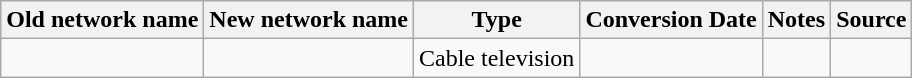<table class="wikitable">
<tr>
<th>Old network name</th>
<th>New network name</th>
<th>Type</th>
<th>Conversion Date</th>
<th>Notes</th>
<th>Source</th>
</tr>
<tr>
<td><a href='#'></a></td>
<td></td>
<td>Cable television</td>
<td></td>
<td></td>
<td></td>
</tr>
</table>
